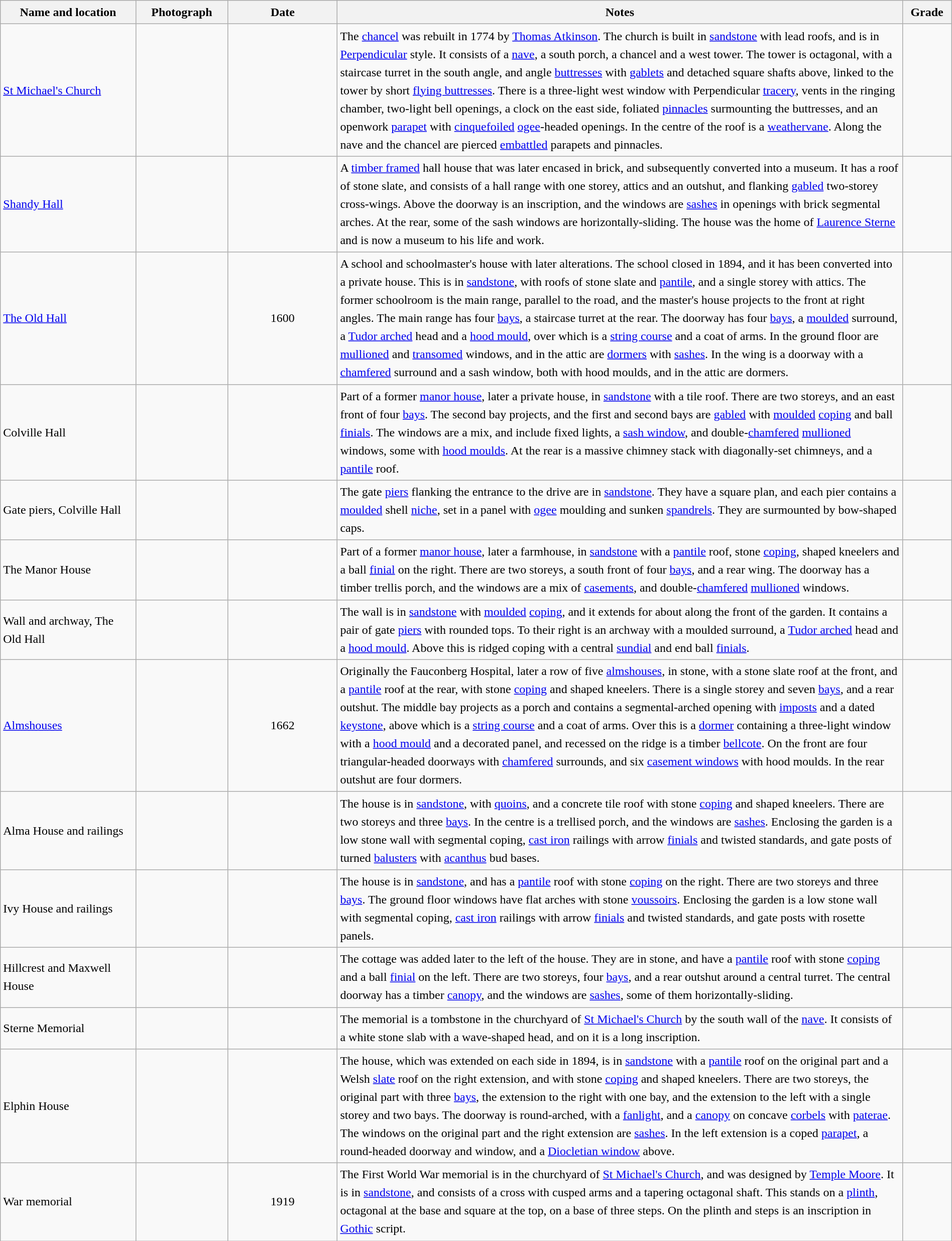<table class="wikitable sortable plainrowheaders" style="width:100%; border:0px; text-align:left; line-height:150%">
<tr>
<th scope="col"  style="width:150px">Name and location</th>
<th scope="col"  style="width:100px" class="unsortable">Photograph</th>
<th scope="col"  style="width:120px">Date</th>
<th scope="col"  style="width:650px" class="unsortable">Notes</th>
<th scope="col"  style="width:50px">Grade</th>
</tr>
<tr>
<td><a href='#'>St Michael's Church</a><br><small></small></td>
<td></td>
<td align="center"></td>
<td>The <a href='#'>chancel</a> was rebuilt in 1774 by <a href='#'>Thomas Atkinson</a>.  The church is built in <a href='#'>sandstone</a> with lead roofs, and is in <a href='#'>Perpendicular</a> style.  It consists of a <a href='#'>nave</a>, a south porch, a chancel and a west tower.  The tower is octagonal, with a staircase turret in the south angle, and angle <a href='#'>buttresses</a> with <a href='#'>gablets</a> and detached square shafts above, linked to the tower by short <a href='#'>flying buttresses</a>.  There is a three-light west window with Perpendicular <a href='#'>tracery</a>, vents in the ringing chamber, two-light bell openings, a clock on the east side, foliated <a href='#'>pinnacles</a> surmounting the buttresses, and an openwork <a href='#'>parapet</a> with <a href='#'>cinquefoiled</a> <a href='#'>ogee</a>-headed openings. In the centre of the roof is a <a href='#'>weathervane</a>.  Along the nave and the chancel are pierced <a href='#'>embattled</a> parapets and pinnacles.</td>
<td align="center" ></td>
</tr>
<tr>
<td><a href='#'>Shandy Hall</a><br><small></small></td>
<td></td>
<td align="center"></td>
<td>A <a href='#'>timber framed</a> hall house that was later encased in brick, and subsequently converted into a museum.  It has a roof of stone slate, and consists of a hall range with one storey, attics and an outshut, and flanking <a href='#'>gabled</a> two-storey cross-wings.  Above the doorway is an inscription, and the windows are <a href='#'>sashes</a> in openings with brick segmental arches.  At the rear, some of the sash windows are horizontally-sliding.  The house was the home of <a href='#'>Laurence Sterne</a> and is now a museum to his life and work.</td>
<td align="center" ></td>
</tr>
<tr>
<td><a href='#'>The Old Hall</a><br><small></small></td>
<td></td>
<td align="center">1600</td>
<td>A school and schoolmaster's house with later alterations. The school closed in 1894, and it has been converted into a private house.  This is in <a href='#'>sandstone</a>, with roofs of stone slate and <a href='#'>pantile</a>, and a single storey with attics.  The former schoolroom is the main range, parallel to the road, and the master's house projects to the front at right angles.  The main range has four <a href='#'>bays</a>, a staircase turret at the rear.  The doorway has four <a href='#'>bays</a>, a <a href='#'>moulded</a> surround, a <a href='#'>Tudor arched</a> head and a <a href='#'>hood mould</a>, over which is a <a href='#'>string course</a> and a coat of arms.  In the ground floor are <a href='#'>mullioned</a> and <a href='#'>transomed</a> windows, and in the attic are <a href='#'>dormers</a> with <a href='#'>sashes</a>.  In the wing is a doorway with a <a href='#'>chamfered</a> surround and a sash window, both with hood moulds, and in the attic are dormers.</td>
<td align="center" ></td>
</tr>
<tr>
<td>Colville Hall<br><small></small></td>
<td></td>
<td align="center"></td>
<td>Part of a former <a href='#'>manor house</a>, later a private house, in <a href='#'>sandstone</a> with a tile roof.  There are two storeys, and an east front of four <a href='#'>bays</a>.  The second bay projects, and the first and second bays are <a href='#'>gabled</a> with <a href='#'>moulded</a> <a href='#'>coping</a> and ball <a href='#'>finials</a>.  The windows are a mix, and include fixed lights, a <a href='#'>sash window</a>, and double-<a href='#'>chamfered</a> <a href='#'>mullioned</a> windows, some with <a href='#'>hood moulds</a>.  At the rear is a massive chimney stack with diagonally-set chimneys, and a <a href='#'>pantile</a> roof.</td>
<td align="center" ></td>
</tr>
<tr>
<td>Gate piers, Colville Hall<br><small></small></td>
<td></td>
<td align="center"></td>
<td>The gate <a href='#'>piers</a> flanking the entrance to the drive are in <a href='#'>sandstone</a>.  They have a square plan, and each pier contains a <a href='#'>moulded</a> shell <a href='#'>niche</a>, set in a panel with <a href='#'>ogee</a> moulding and sunken <a href='#'>spandrels</a>.  They are surmounted by bow-shaped caps.</td>
<td align="center" ></td>
</tr>
<tr>
<td>The Manor House<br><small></small></td>
<td></td>
<td align="center"></td>
<td>Part of a former <a href='#'>manor house</a>, later a farmhouse, in <a href='#'>sandstone</a> with a <a href='#'>pantile</a> roof, stone <a href='#'>coping</a>, shaped kneelers and a ball <a href='#'>finial</a> on the right.  There are two storeys, a south front of four <a href='#'>bays</a>, and a rear wing.  The doorway has a timber trellis porch, and the windows are a mix of <a href='#'>casements</a>, and double-<a href='#'>chamfered</a> <a href='#'>mullioned</a> windows.</td>
<td align="center" ></td>
</tr>
<tr>
<td>Wall and archway, The Old Hall<br><small></small></td>
<td></td>
<td align="center"></td>
<td>The wall is in <a href='#'>sandstone</a> with <a href='#'>moulded</a> <a href='#'>coping</a>, and it extends for about  along the front of the garden.  It contains a pair of gate <a href='#'>piers</a> with rounded tops.  To their right is an archway with a moulded surround, a <a href='#'>Tudor arched</a> head and a <a href='#'>hood mould</a>.  Above this is ridged coping with a central <a href='#'>sundial</a> and end ball <a href='#'>finials</a>.</td>
<td align="center" ></td>
</tr>
<tr>
<td><a href='#'>Almshouses</a><br><small></small></td>
<td></td>
<td align="center">1662</td>
<td>Originally the Fauconberg Hospital, later a row of five <a href='#'>almshouses</a>, in stone, with a stone slate roof at the front, and a <a href='#'>pantile</a> roof at the rear, with stone <a href='#'>coping</a> and shaped kneelers.  There is a single storey and seven <a href='#'>bays</a>, and a rear outshut.  The middle bay projects as a porch and contains a segmental-arched opening with <a href='#'>imposts</a> and a dated <a href='#'>keystone</a>, above which is a <a href='#'>string course</a> and a coat of arms.  Over this is a <a href='#'>dormer</a> containing a three-light window with a <a href='#'>hood mould</a> and a decorated panel, and recessed on the ridge is a timber <a href='#'>bellcote</a>.  On the front are four triangular-headed doorways with <a href='#'>chamfered</a> surrounds, and six <a href='#'>casement windows</a> with hood moulds.  In the rear outshut are four dormers.</td>
<td align="center" ></td>
</tr>
<tr>
<td>Alma House and railings<br><small></small></td>
<td></td>
<td align="center"></td>
<td>The house is in <a href='#'>sandstone</a>, with <a href='#'>quoins</a>, and a concrete tile roof with stone <a href='#'>coping</a> and shaped kneelers.  There are two storeys and three <a href='#'>bays</a>.  In the centre is a trellised porch, and the windows are <a href='#'>sashes</a>.  Enclosing the garden is a low stone wall with segmental coping, <a href='#'>cast iron</a> railings with arrow <a href='#'>finials</a> and twisted standards, and gate posts of turned <a href='#'>balusters</a> with <a href='#'>acanthus</a> bud bases.</td>
<td align="center" ></td>
</tr>
<tr>
<td>Ivy House and railings<br><small></small></td>
<td></td>
<td align="center"></td>
<td>The house is in <a href='#'>sandstone</a>, and has a <a href='#'>pantile</a> roof with stone <a href='#'>coping</a> on the right.  There are two storeys and three <a href='#'>bays</a>.  The ground floor windows have flat arches with stone <a href='#'>voussoirs</a>.  Enclosing the garden is a low stone wall with segmental coping, <a href='#'>cast iron</a> railings with arrow <a href='#'>finials</a> and twisted standards, and gate posts with rosette panels.</td>
<td align="center" ></td>
</tr>
<tr>
<td>Hillcrest and Maxwell House<br><small></small></td>
<td></td>
<td align="center"></td>
<td>The cottage was added later to the left of the house.  They are in stone, and have a <a href='#'>pantile</a> roof with stone <a href='#'>coping</a> and a ball <a href='#'>finial</a> on the left.  There are two storeys, four <a href='#'>bays</a>, and a rear outshut around a central turret.  The central doorway has a timber <a href='#'>canopy</a>, and the windows are <a href='#'>sashes</a>, some of them horizontally-sliding.</td>
<td align="center" ></td>
</tr>
<tr>
<td>Sterne Memorial<br><small></small></td>
<td></td>
<td align="center"></td>
<td>The memorial is a tombstone in the churchyard of <a href='#'>St Michael's Church</a> by the south wall of the <a href='#'>nave</a>.  It consists of a white stone slab with a wave-shaped head, and on it is a long inscription.</td>
<td align="center" ></td>
</tr>
<tr>
<td>Elphin House<br><small></small></td>
<td></td>
<td align="center"></td>
<td>The house, which was extended on each side in 1894, is in <a href='#'>sandstone</a> with a <a href='#'>pantile</a> roof on the original part and a Welsh <a href='#'>slate</a> roof on the right extension, and with stone <a href='#'>coping</a> and shaped kneelers.  There are two storeys, the original part with three <a href='#'>bays</a>, the extension to the right with one bay, and the extension to the left with a single storey and two bays.  The doorway is round-arched, with a <a href='#'>fanlight</a>, and a <a href='#'>canopy</a> on concave <a href='#'>corbels</a> with <a href='#'>paterae</a>.  The windows on the original part and the right extension are <a href='#'>sashes</a>.  In the left extension is a coped <a href='#'>parapet</a>, a round-headed doorway and window, and a <a href='#'>Diocletian window</a> above.</td>
<td align="center" ></td>
</tr>
<tr>
<td>War memorial<br><small></small></td>
<td></td>
<td align="center">1919</td>
<td>The First World War memorial is in the churchyard of <a href='#'>St Michael's Church</a>, and was designed by <a href='#'>Temple Moore</a>.  It is in <a href='#'>sandstone</a>, and consists of a cross with cusped arms and a tapering octagonal shaft.  This stands on a <a href='#'>plinth</a>, octagonal at the base and square at the top, on a base of three steps.  On the plinth and steps is an inscription in <a href='#'>Gothic</a> script.</td>
<td align="center" ></td>
</tr>
<tr>
</tr>
</table>
